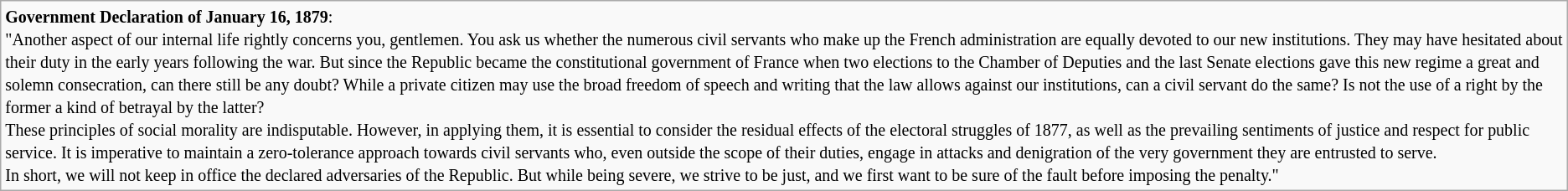<table class="wikitable">
<tr>
<td><small><strong>Government Declaration of January 16, 1879</strong>:</small><br><small>"Another aspect of our internal life rightly concerns you, gentlemen. You ask us whether the numerous civil servants who make up the French administration are equally devoted to our new institutions. They may have hesitated about their duty in the early years following the war. But since the Republic became the constitutional government of France when two elections to the Chamber of Deputies and the last Senate elections gave this new regime a great and solemn consecration, can there still be any doubt? While a private citizen may use the broad freedom of speech and writing that the law allows against our institutions, can a civil servant do the same? Is not the use of a right by the former a kind of betrayal by the latter?</small><br><small>These principles of social morality are indisputable. However, in applying them, it is essential to consider the residual effects of the electoral struggles of 1877, as well as the prevailing sentiments of justice and respect for public service. It is imperative to maintain a zero-tolerance approach towards civil servants who, even outside the scope of their duties, engage in attacks and denigration of the very government they are entrusted to serve.</small><br><small>In short, we will not keep in office the declared adversaries of the Republic. But while being severe, we strive to be just, and we first want to be sure of the fault before imposing the penalty."</small></td>
</tr>
</table>
